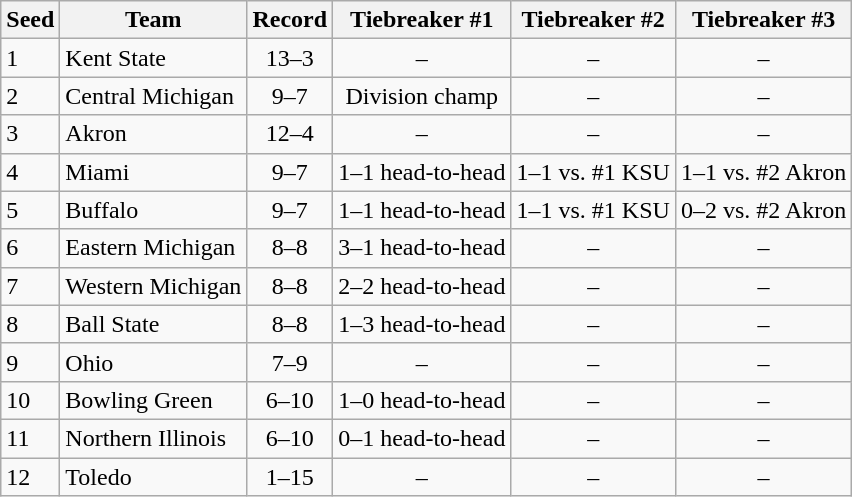<table class="wikitable">
<tr>
<th>Seed</th>
<th>Team</th>
<th>Record</th>
<th>Tiebreaker #1</th>
<th>Tiebreaker #2</th>
<th>Tiebreaker #3</th>
</tr>
<tr>
<td>1</td>
<td>Kent State</td>
<td align=center>13–3</td>
<td align=center>–</td>
<td align=center>–</td>
<td align=center>–</td>
</tr>
<tr>
<td>2</td>
<td>Central Michigan</td>
<td align=center>9–7</td>
<td align=center>Division champ</td>
<td align=center>–</td>
<td align=center>–</td>
</tr>
<tr>
<td>3</td>
<td>Akron</td>
<td align=center>12–4</td>
<td align=center>–</td>
<td align=center>–</td>
<td align=center>–</td>
</tr>
<tr>
<td>4</td>
<td>Miami</td>
<td align=center>9–7</td>
<td align=center>1–1 head-to-head</td>
<td align=center>1–1 vs. #1 KSU</td>
<td align=center>1–1 vs. #2 Akron</td>
</tr>
<tr>
<td>5</td>
<td>Buffalo</td>
<td align=center>9–7</td>
<td align=center>1–1 head-to-head</td>
<td align=center>1–1 vs. #1 KSU</td>
<td align=center>0–2 vs. #2 Akron</td>
</tr>
<tr>
<td>6</td>
<td>Eastern Michigan</td>
<td align=center>8–8</td>
<td align=center>3–1 head-to-head</td>
<td align=center>–</td>
<td align=center>–</td>
</tr>
<tr>
<td>7</td>
<td>Western Michigan</td>
<td align=center>8–8</td>
<td align=center>2–2 head-to-head</td>
<td align=center>–</td>
<td align=center>–</td>
</tr>
<tr>
<td>8</td>
<td>Ball State</td>
<td align=center>8–8</td>
<td align=center>1–3 head-to-head</td>
<td align=center>–</td>
<td align=center>–</td>
</tr>
<tr>
<td>9</td>
<td>Ohio</td>
<td align=center>7–9</td>
<td align=center>–</td>
<td align=center>–</td>
<td align=center>–</td>
</tr>
<tr>
<td>10</td>
<td>Bowling Green</td>
<td align=center>6–10</td>
<td align=center>1–0 head-to-head</td>
<td align=center>–</td>
<td align=center>–</td>
</tr>
<tr>
<td>11</td>
<td>Northern Illinois</td>
<td align=center>6–10</td>
<td align=center>0–1 head-to-head</td>
<td align=center>–</td>
<td align=center>–</td>
</tr>
<tr>
<td>12</td>
<td>Toledo</td>
<td align=center>1–15</td>
<td align=center>–</td>
<td align=center>–</td>
<td align=center>–</td>
</tr>
</table>
